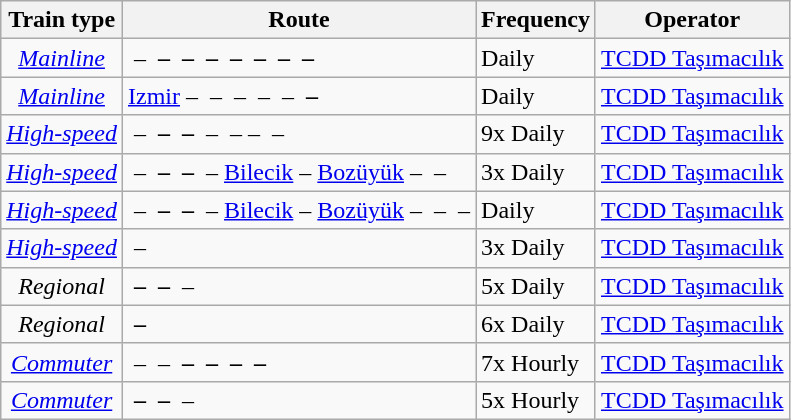<table class="wikitable">
<tr>
<th>Train type</th>
<th>Route</th>
<th>Frequency</th>
<th>Operator</th>
</tr>
<tr>
<td align="center"><em><a href='#'>Mainline</a></em></td>
<td> – <strong> –  –  –  –  –  –  – </strong></td>
<td>Daily</td>
<td><a href='#'>TCDD Taşımacılık</a></td>
</tr>
<tr>
<td align="center"><em><a href='#'>Mainline</a></em></td>
<td><a href='#'>Izmir</a> –  –  –  –  – <strong> – </strong></td>
<td>Daily</td>
<td><a href='#'>TCDD Taşımacılık</a></td>
</tr>
<tr>
<td align="center"><em><a href='#'>High-speed</a></em></td>
<td> – <strong> –  – </strong> –  – –  – <strong></strong></td>
<td>9x Daily</td>
<td><a href='#'>TCDD Taşımacılık</a></td>
</tr>
<tr>
<td align="center"><em><a href='#'>High-speed</a></em></td>
<td> – <strong> –  – </strong> – <a href='#'>Bilecik</a> – <a href='#'>Bozüyük</a> –  – </td>
<td>3x Daily</td>
<td><a href='#'>TCDD Taşımacılık</a></td>
</tr>
<tr>
<td align="center"><em><a href='#'>High-speed</a></em></td>
<td> – <strong> –  – </strong> – <a href='#'>Bilecik</a> – <a href='#'>Bozüyük</a> –  –  – </td>
<td>Daily</td>
<td><a href='#'>TCDD Taşımacılık</a></td>
</tr>
<tr>
<td align="center"><em><a href='#'>High-speed</a></em></td>
<td> – <strong></strong></td>
<td>3x Daily</td>
<td><a href='#'>TCDD Taşımacılık</a></td>
</tr>
<tr>
<td align="center"><em>Regional</em></td>
<td><strong> –  – </strong> – </td>
<td>5x Daily</td>
<td><a href='#'>TCDD Taşımacılık</a></td>
</tr>
<tr>
<td align="center"><em>Regional</em></td>
<td><strong> – </strong></td>
<td>6x Daily</td>
<td><a href='#'>TCDD Taşımacılık</a></td>
</tr>
<tr>
<td align="center"><em><a href='#'>Commuter</a></em></td>
<td> –  – <strong> –  –  –  – </strong></td>
<td>7x Hourly</td>
<td><a href='#'>TCDD Taşımacılık</a></td>
</tr>
<tr>
<td align="center"><em><a href='#'>Commuter</a></em></td>
<td><strong> –  – </strong> – </td>
<td>5x Hourly</td>
<td><a href='#'>TCDD Taşımacılık</a></td>
</tr>
</table>
